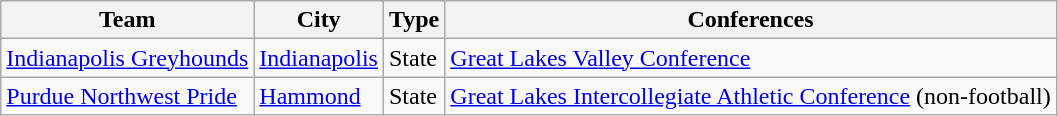<table class="sortable wikitable plainrowheaders">
<tr>
<th>Team</th>
<th>City</th>
<th>Type</th>
<th>Conferences</th>
</tr>
<tr>
<td><a href='#'>Indianapolis Greyhounds</a></td>
<td><a href='#'>Indianapolis</a></td>
<td>State</td>
<td><a href='#'>Great Lakes Valley Conference</a></td>
</tr>
<tr>
<td><a href='#'>Purdue Northwest Pride</a></td>
<td><a href='#'>Hammond</a></td>
<td>State</td>
<td><a href='#'>Great Lakes Intercollegiate Athletic Conference</a> (non-football)</td>
</tr>
</table>
